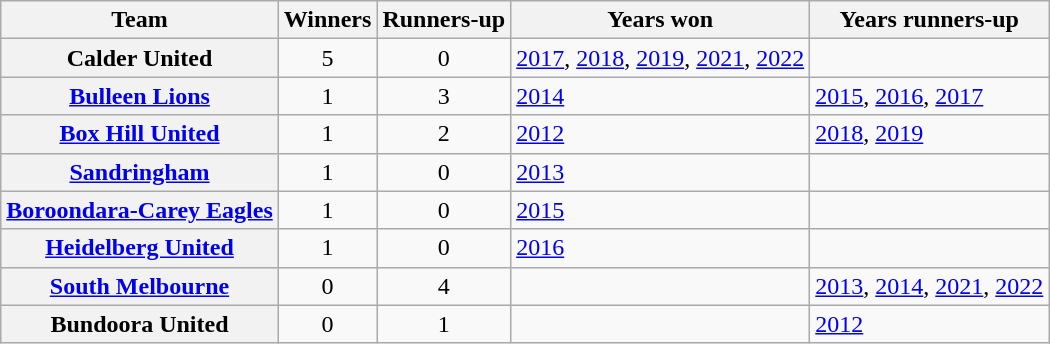<table class="wikitable plainrowheaders sortable">
<tr>
<th scope=col>Team</th>
<th scope=col>Winners</th>
<th scope=col>Runners-up</th>
<th scope=col>Years won</th>
<th scope=col>Years runners-up</th>
</tr>
<tr>
<th scope=row>Calder United</th>
<td align=center>5</td>
<td align=center>0</td>
<td><a href='#'>2017</a>, <a href='#'>2018</a>, <a href='#'>2019</a>, <a href='#'>2021</a>, <a href='#'>2022</a></td>
<td></td>
</tr>
<tr>
<th scope=row><a href='#'>Bulleen Lions</a></th>
<td align=center>1</td>
<td align=center>3</td>
<td><a href='#'>2014</a></td>
<td><a href='#'>2015</a>, <a href='#'>2016</a>, <a href='#'>2017</a></td>
</tr>
<tr>
<th scope=row><a href='#'>Box Hill United</a></th>
<td align=center>1</td>
<td align=center>2</td>
<td><a href='#'>2012</a></td>
<td><a href='#'>2018</a>, <a href='#'>2019</a></td>
</tr>
<tr>
<th scope=row><a href='#'>Sandringham</a></th>
<td align=center>1</td>
<td align=center>0</td>
<td><a href='#'>2013</a></td>
<td></td>
</tr>
<tr>
<th scope=row><a href='#'>Boroondara-Carey Eagles</a></th>
<td align=center>1</td>
<td align=center>0</td>
<td><a href='#'>2015</a></td>
<td></td>
</tr>
<tr>
<th scope=row><a href='#'>Heidelberg United</a></th>
<td align=center>1</td>
<td align=center>0</td>
<td><a href='#'>2016</a></td>
<td></td>
</tr>
<tr>
<th scope=row><a href='#'>South Melbourne</a></th>
<td align=center>0</td>
<td align=center>4</td>
<td></td>
<td><a href='#'>2013</a>, <a href='#'>2014</a>, <a href='#'>2021</a>, <a href='#'>2022</a></td>
</tr>
<tr no>
<th scope=row>Bundoora United</th>
<td align=center>0</td>
<td align=center>1</td>
<td></td>
<td><a href='#'>2012</a></td>
</tr>
</table>
